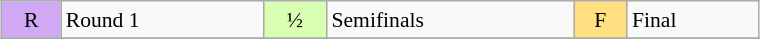<table class="wikitable" style="margin:0.5em auto; font-size:90%; line-height:1.25em;" width=40%;>
<tr>
<td bgcolor="#D0A9F5" align=center>R</td>
<td>Round 1</td>
<td bgcolor="#D9FFB2" align=center>½</td>
<td>Semifinals</td>
<td bgcolor="#FFDF80" align=center>F</td>
<td>Final</td>
</tr>
<tr>
</tr>
</table>
